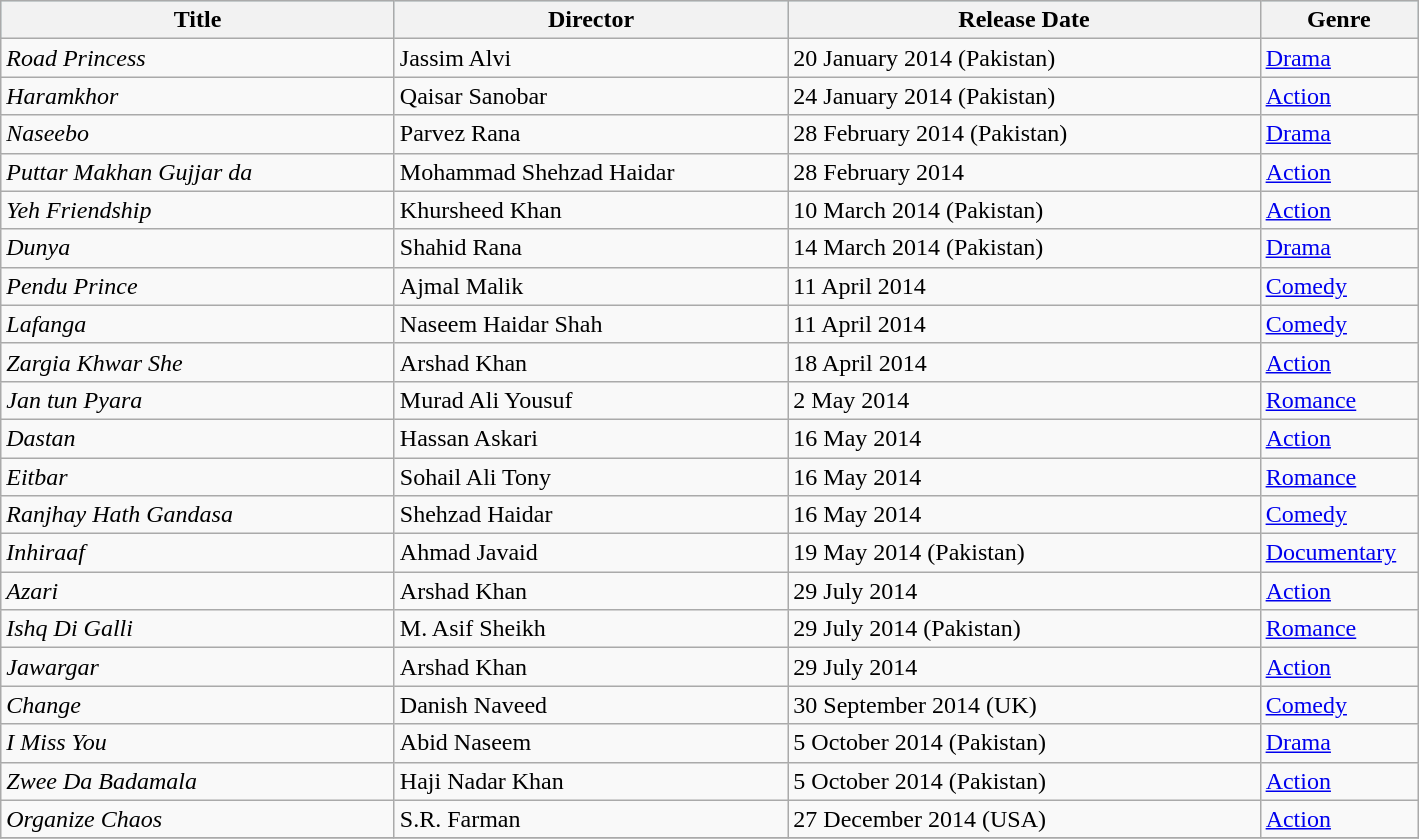<table class="wikitable">
<tr style="background:#b0e0e6; text-align:center;">
<th style="width:25%;">Title</th>
<th style="width:25%;">Director</th>
<th style="width:30%;">Release Date</th>
<th style="width:10%;">Genre</th>
</tr>
<tr>
<td><em>Road Princess</em></td>
<td>Jassim Alvi</td>
<td>20 January 2014 (Pakistan)</td>
<td><a href='#'>Drama</a></td>
</tr>
<tr>
<td><em>Haramkhor</em></td>
<td>Qaisar Sanobar</td>
<td>24 January 2014 (Pakistan)</td>
<td><a href='#'>Action</a></td>
</tr>
<tr>
<td><em>Naseebo</em></td>
<td>Parvez Rana</td>
<td>28 February 2014 (Pakistan)</td>
<td><a href='#'>Drama</a></td>
</tr>
<tr>
<td><em>Puttar Makhan Gujjar da</em></td>
<td>Mohammad Shehzad Haidar</td>
<td>28 February 2014</td>
<td><a href='#'>Action</a></td>
</tr>
<tr>
<td><em>Yeh Friendship</em></td>
<td>Khursheed Khan</td>
<td>10 March 2014 (Pakistan)</td>
<td><a href='#'>Action</a></td>
</tr>
<tr>
<td><em>Dunya</em></td>
<td>Shahid Rana</td>
<td>14 March 2014 (Pakistan)</td>
<td><a href='#'>Drama</a></td>
</tr>
<tr>
<td><em>Pendu Prince</em></td>
<td>Ajmal Malik</td>
<td>11 April 2014</td>
<td><a href='#'>Comedy</a></td>
</tr>
<tr>
<td><em>Lafanga</em></td>
<td>Naseem Haidar Shah</td>
<td>11 April 2014</td>
<td><a href='#'>Comedy</a></td>
</tr>
<tr>
<td><em>Zargia Khwar She</em></td>
<td>Arshad Khan</td>
<td>18 April 2014</td>
<td><a href='#'>Action</a></td>
</tr>
<tr>
<td><em>Jan tun Pyara</em></td>
<td>Murad Ali Yousuf</td>
<td>2 May 2014</td>
<td><a href='#'>Romance</a></td>
</tr>
<tr>
<td><em>Dastan</em></td>
<td>Hassan Askari</td>
<td>16 May 2014</td>
<td><a href='#'>Action</a></td>
</tr>
<tr>
<td><em>Eitbar</em></td>
<td>Sohail Ali Tony</td>
<td>16 May 2014</td>
<td><a href='#'>Romance</a></td>
</tr>
<tr>
<td><em>Ranjhay Hath Gandasa</em></td>
<td>Shehzad Haidar</td>
<td>16 May 2014</td>
<td><a href='#'>Comedy</a></td>
</tr>
<tr>
<td><em>Inhiraaf</em></td>
<td>Ahmad Javaid</td>
<td>19 May 2014 (Pakistan)</td>
<td><a href='#'>Documentary</a></td>
</tr>
<tr>
<td><em>Azari</em></td>
<td>Arshad Khan</td>
<td>29 July 2014</td>
<td><a href='#'>Action</a></td>
</tr>
<tr>
<td><em>Ishq Di Galli</em></td>
<td>M. Asif Sheikh</td>
<td>29 July 2014 (Pakistan)</td>
<td><a href='#'>Romance</a></td>
</tr>
<tr>
<td><em>Jawargar</em></td>
<td>Arshad Khan</td>
<td>29 July 2014</td>
<td><a href='#'>Action</a></td>
</tr>
<tr>
<td><em>Change</em></td>
<td>Danish Naveed</td>
<td>30 September 2014 (UK)</td>
<td><a href='#'>Comedy</a></td>
</tr>
<tr>
<td><em>I Miss You</em></td>
<td>Abid Naseem</td>
<td>5 October 2014 (Pakistan)</td>
<td><a href='#'>Drama</a></td>
</tr>
<tr>
<td><em>Zwee Da Badamala</em></td>
<td>Haji Nadar Khan</td>
<td>5 October 2014 (Pakistan)</td>
<td><a href='#'>Action</a></td>
</tr>
<tr>
<td><em>Organize Chaos</em></td>
<td>S.R. Farman</td>
<td>27 December 2014 (USA)</td>
<td><a href='#'>Action</a></td>
</tr>
<tr>
</tr>
</table>
